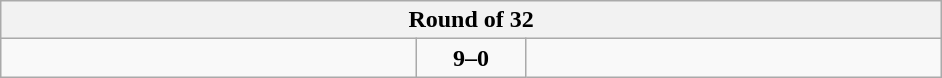<table class="wikitable" style="text-align: center;">
<tr>
<th colspan=3>Round of 32</th>
</tr>
<tr>
<td align=left width="270"><strong></strong></td>
<td align=center width="65"><strong>9–0</strong></td>
<td align=left width="270"></td>
</tr>
</table>
